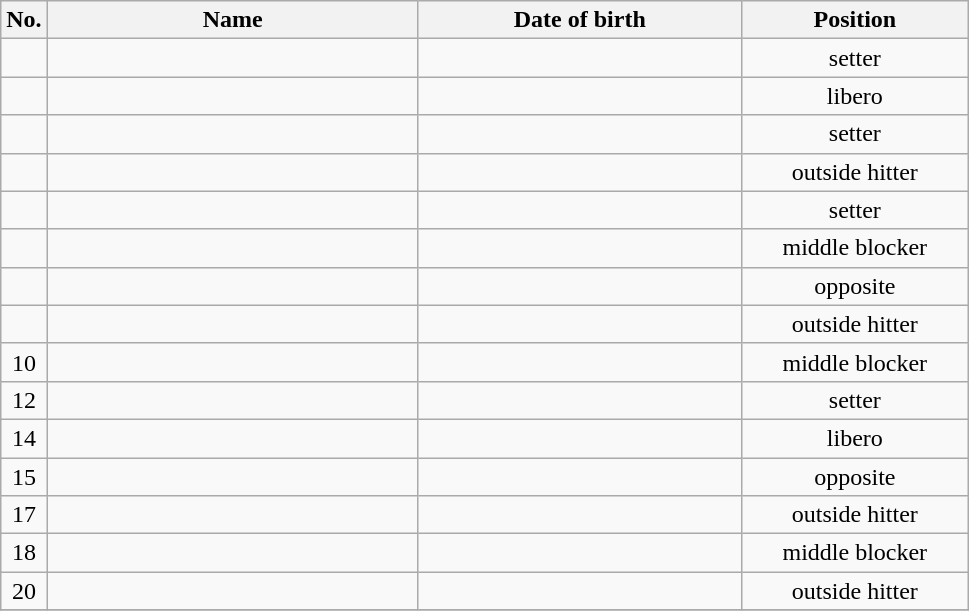<table class="wikitable sortable" style="font-size:100%; text-align:center;">
<tr>
<th>No.</th>
<th style="width:15em">Name</th>
<th style="width:13em">Date of birth</th>
<th style="width:9em">Position</th>
</tr>
<tr>
<td></td>
<td align=left> </td>
<td align=right></td>
<td>setter</td>
</tr>
<tr>
<td></td>
<td align=left> </td>
<td align=right></td>
<td>libero</td>
</tr>
<tr>
<td></td>
<td align=left> </td>
<td align=right></td>
<td>setter</td>
</tr>
<tr>
<td></td>
<td align=left> </td>
<td align=right></td>
<td>outside hitter</td>
</tr>
<tr>
<td></td>
<td align=left> </td>
<td align=right></td>
<td>setter</td>
</tr>
<tr>
<td></td>
<td align=left> </td>
<td align=right></td>
<td>middle blocker</td>
</tr>
<tr>
<td></td>
<td align=left> </td>
<td align=right></td>
<td>opposite</td>
</tr>
<tr>
<td></td>
<td align=left> </td>
<td align=right></td>
<td>outside hitter</td>
</tr>
<tr>
<td>10</td>
<td align=left> </td>
<td align=right></td>
<td>middle blocker</td>
</tr>
<tr>
<td>12</td>
<td align=left> </td>
<td align=right></td>
<td>setter</td>
</tr>
<tr>
<td>14</td>
<td align=left> </td>
<td align=right></td>
<td>libero</td>
</tr>
<tr>
<td>15</td>
<td align=left> </td>
<td align=right></td>
<td>opposite</td>
</tr>
<tr>
<td>17</td>
<td align=left> </td>
<td align=right></td>
<td>outside hitter</td>
</tr>
<tr>
<td>18</td>
<td align=left> </td>
<td align=right></td>
<td>middle blocker</td>
</tr>
<tr>
<td>20</td>
<td align=left> </td>
<td align=right></td>
<td>outside hitter</td>
</tr>
<tr>
</tr>
</table>
